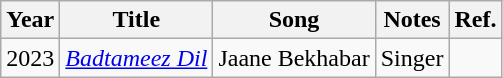<table class="wikitable sortable">
<tr>
<th>Year</th>
<th>Title</th>
<th>Song</th>
<th>Notes</th>
<th>Ref.</th>
</tr>
<tr>
<td>2023</td>
<td><em><a href='#'>Badtameez Dil</a></em></td>
<td>Jaane Bekhabar</td>
<td>Singer</td>
<td></td>
</tr>
</table>
